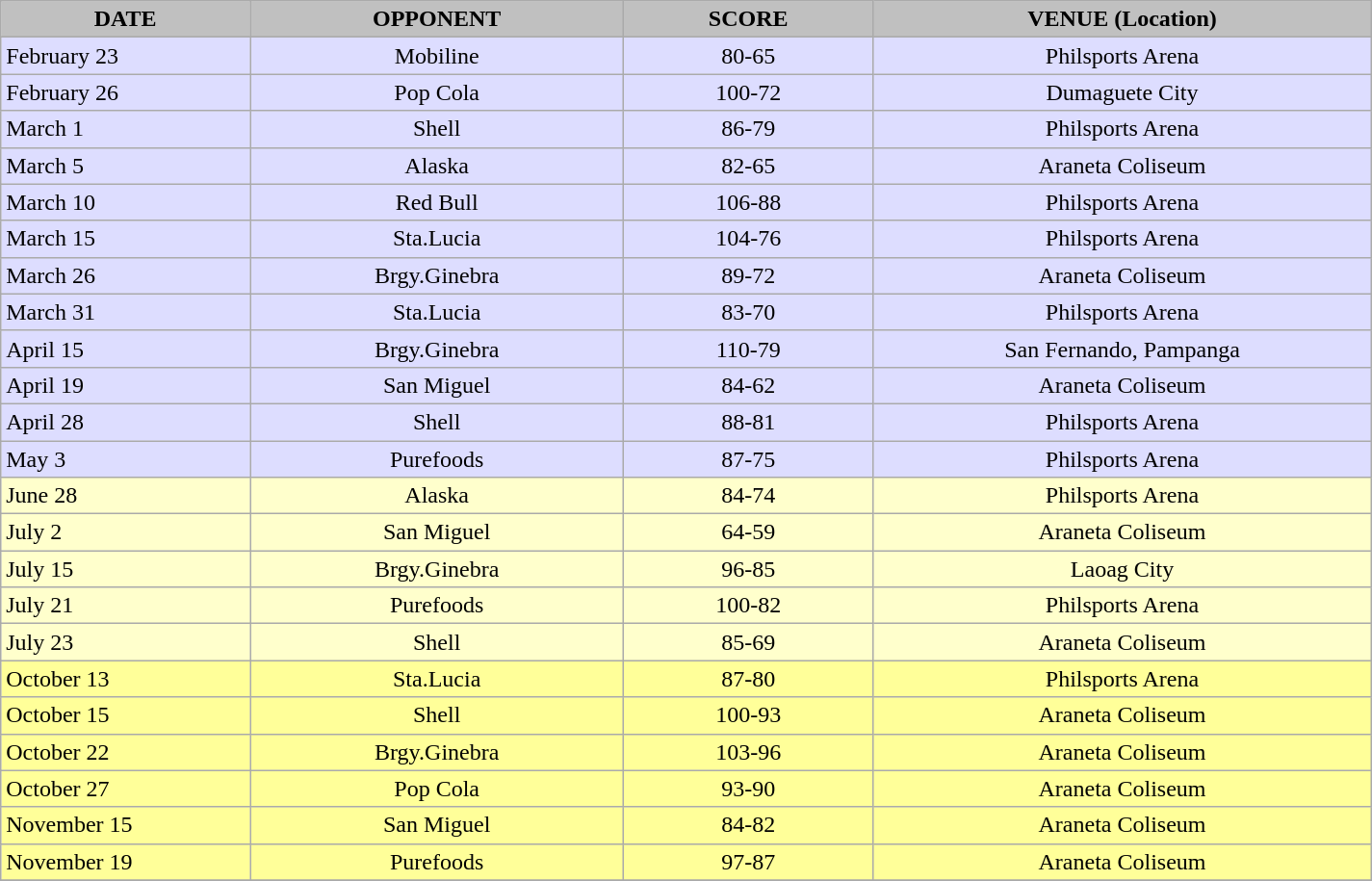<table class="wikitable" border="1">
<tr>
<th style="background:#C0C0C0;" width="10%"><strong>DATE</strong></th>
<th style="background:#C0C0C0;" width="15%"><strong>OPPONENT</strong></th>
<th style="background:#C0C0C0;" width="10%"><strong>SCORE</strong></th>
<th style="background:#C0C0C0;" width="20%"><strong>VENUE (Location)</strong></th>
</tr>
<tr bgcolor=#DDDDFF>
<td>February 23</td>
<td align=center>Mobiline</td>
<td align=center>80-65</td>
<td align=center>Philsports Arena</td>
</tr>
<tr bgcolor=#DDDDFF>
<td>February 26</td>
<td align=center>Pop Cola</td>
<td align=center>100-72</td>
<td align=center>Dumaguete City</td>
</tr>
<tr bgcolor=#DDDDFF>
<td>March 1</td>
<td align=center>Shell</td>
<td align=center>86-79</td>
<td align=center>Philsports Arena</td>
</tr>
<tr bgcolor=#DDDDFF>
<td>March 5</td>
<td align=center>Alaska</td>
<td align=center>82-65 </td>
<td align=center>Araneta Coliseum</td>
</tr>
<tr bgcolor=#DDDDFF>
<td>March 10</td>
<td align=center>Red Bull</td>
<td align=center>106-88 </td>
<td align=center>Philsports Arena</td>
</tr>
<tr bgcolor=#DDDDFF>
<td>March 15</td>
<td align=center>Sta.Lucia</td>
<td align=center>104-76</td>
<td align=center>Philsports Arena</td>
</tr>
<tr bgcolor=#DDDDFF>
<td>March 26</td>
<td align=center>Brgy.Ginebra</td>
<td align=center>89-72</td>
<td align=center>Araneta Coliseum</td>
</tr>
<tr bgcolor=#DDDDFF>
<td>March 31</td>
<td align=center>Sta.Lucia</td>
<td align=center>83-70 </td>
<td align=center>Philsports Arena</td>
</tr>
<tr bgcolor=#DDDDFF>
<td>April 15</td>
<td align=center>Brgy.Ginebra</td>
<td align=center>110-79</td>
<td align=center>San Fernando, Pampanga</td>
</tr>
<tr bgcolor=#DDDDFF>
<td>April 19</td>
<td align=center>San Miguel</td>
<td align=center>84-62</td>
<td align=center>Araneta Coliseum</td>
</tr>
<tr bgcolor=#DDDDFF>
<td>April 28</td>
<td align=center>Shell</td>
<td align=center>88-81</td>
<td align=center>Philsports Arena</td>
</tr>
<tr bgcolor=#DDDDFF>
<td>May 3</td>
<td align=center>Purefoods</td>
<td align=center>87-75</td>
<td align=center>Philsports Arena</td>
</tr>
<tr bgcolor=#FFFFCC>
<td>June 28</td>
<td align=center>Alaska</td>
<td align=center>84-74</td>
<td align=center>Philsports Arena</td>
</tr>
<tr bgcolor=#FFFFCC>
<td>July 2</td>
<td align=center>San Miguel</td>
<td align=center>64-59</td>
<td align=center>Araneta Coliseum</td>
</tr>
<tr bgcolor=#FFFFCC>
<td>July 15</td>
<td align=center>Brgy.Ginebra</td>
<td align=center>96-85 </td>
<td align=center>Laoag City</td>
</tr>
<tr bgcolor=#FFFFCC>
<td>July 21</td>
<td align=center>Purefoods</td>
<td align=center>100-82</td>
<td align=center>Philsports Arena</td>
</tr>
<tr bgcolor=#FFFFCC>
<td>July 23</td>
<td align=center>Shell</td>
<td align=center>85-69</td>
<td align=center>Araneta Coliseum</td>
</tr>
<tr bgcolor=#FFFF99>
<td>October 13</td>
<td align=center>Sta.Lucia</td>
<td align=center>87-80</td>
<td align=center>Philsports Arena</td>
</tr>
<tr bgcolor=#FFFF99>
<td>October 15</td>
<td align=center>Shell</td>
<td align=center>100-93</td>
<td align=center>Araneta Coliseum</td>
</tr>
<tr bgcolor=#FFFF99>
<td>October 22</td>
<td align=center>Brgy.Ginebra</td>
<td align=center>103-96</td>
<td align=center>Araneta Coliseum</td>
</tr>
<tr bgcolor=#FFFF99>
<td>October 27</td>
<td align=center>Pop Cola</td>
<td align=center>93-90</td>
<td align=center>Araneta Coliseum</td>
</tr>
<tr bgcolor=#FFFF99>
<td>November 15</td>
<td align=center>San Miguel</td>
<td align=center>84-82</td>
<td align=center>Araneta Coliseum</td>
</tr>
<tr bgcolor=#FFFF99>
<td>November 19</td>
<td align=center>Purefoods</td>
<td align=center>97-87 </td>
<td align=center>Araneta Coliseum</td>
</tr>
<tr>
</tr>
</table>
